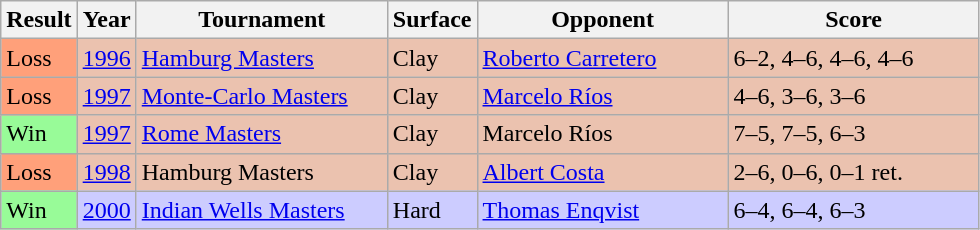<table class="sortable wikitable">
<tr>
<th>Result</th>
<th>Year</th>
<th style="width:160px">Tournament</th>
<th>Surface</th>
<th style="width:160px">Opponent</th>
<th style="width:160px" class="unsortable">Score</th>
</tr>
<tr style="background:#ebc2af;">
<td style="background:#ffa07a;">Loss</td>
<td><a href='#'>1996</a></td>
<td><a href='#'>Hamburg Masters</a></td>
<td>Clay</td>
<td> <a href='#'>Roberto Carretero</a></td>
<td>6–2, 4–6, 4–6, 4–6</td>
</tr>
<tr style="background:#ebc2af;">
<td style="background:#ffa07a;">Loss</td>
<td><a href='#'>1997</a></td>
<td><a href='#'>Monte-Carlo Masters</a></td>
<td>Clay</td>
<td> <a href='#'>Marcelo Ríos</a></td>
<td>4–6, 3–6, 3–6</td>
</tr>
<tr style="background:#ebc2af;">
<td style="background:#98fb98;">Win</td>
<td><a href='#'>1997</a></td>
<td><a href='#'>Rome Masters</a></td>
<td>Clay</td>
<td> Marcelo Ríos</td>
<td>7–5, 7–5, 6–3</td>
</tr>
<tr style="background:#ebc2af;">
<td style="background:#ffa07a;">Loss</td>
<td><a href='#'>1998</a></td>
<td>Hamburg Masters</td>
<td>Clay</td>
<td> <a href='#'>Albert Costa</a></td>
<td>2–6, 0–6, 0–1 ret.</td>
</tr>
<tr style="background:#ccf;">
<td style="background:#98fb98;">Win</td>
<td><a href='#'>2000</a></td>
<td><a href='#'>Indian Wells Masters</a></td>
<td>Hard</td>
<td> <a href='#'>Thomas Enqvist</a></td>
<td>6–4, 6–4, 6–3</td>
</tr>
</table>
